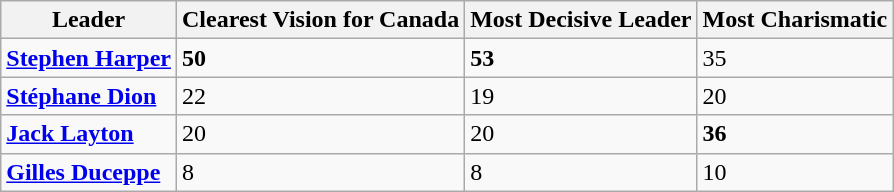<table class="wikitable">
<tr>
<th><strong>Leader</strong></th>
<th>Clearest Vision for Canada</th>
<th>Most Decisive Leader</th>
<th>Most Charismatic</th>
</tr>
<tr>
<td><strong><a href='#'>Stephen Harper</a></strong></td>
<td><strong>50</strong></td>
<td><strong>53</strong></td>
<td>35</td>
</tr>
<tr>
<td><strong><a href='#'>Stéphane Dion</a></strong></td>
<td>22</td>
<td>19</td>
<td>20</td>
</tr>
<tr>
<td><strong><a href='#'>Jack Layton</a></strong></td>
<td>20</td>
<td>20</td>
<td><strong>36</strong></td>
</tr>
<tr>
<td><strong><a href='#'>Gilles Duceppe</a></strong></td>
<td>8</td>
<td>8</td>
<td>10</td>
</tr>
</table>
